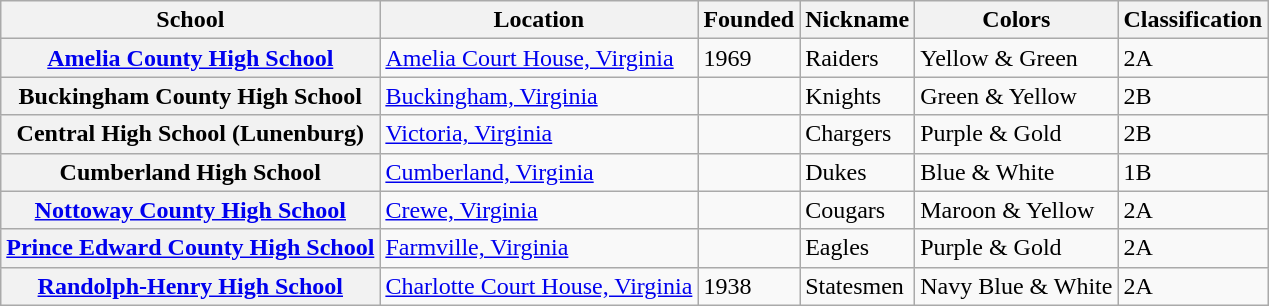<table class="wikitable sortable">
<tr>
<th>School</th>
<th>Location</th>
<th>Founded</th>
<th>Nickname</th>
<th>Colors</th>
<th>Classification</th>
</tr>
<tr>
<th><strong><a href='#'>Amelia County High School</a></strong></th>
<td><a href='#'>Amelia Court House, Virginia</a></td>
<td>1969</td>
<td>Raiders</td>
<td>  Yellow & Green</td>
<td>2A</td>
</tr>
<tr>
<th><strong>Buckingham County High School</strong></th>
<td><a href='#'>Buckingham, Virginia</a></td>
<td></td>
<td>Knights</td>
<td>  Green & Yellow</td>
<td>2B</td>
</tr>
<tr>
<th><strong>Central High School (Lunenburg)</strong></th>
<td><a href='#'>Victoria, Virginia</a></td>
<td></td>
<td>Chargers</td>
<td>  Purple & Gold</td>
<td>2B</td>
</tr>
<tr>
<th><strong>Cumberland High School</strong></th>
<td><a href='#'>Cumberland, Virginia</a></td>
<td></td>
<td>Dukes</td>
<td>  Blue & White</td>
<td>1B</td>
</tr>
<tr>
<th><strong><a href='#'>Nottoway County High School</a></strong></th>
<td><a href='#'>Crewe, Virginia</a></td>
<td></td>
<td>Cougars</td>
<td>  Maroon & Yellow</td>
<td>2A</td>
</tr>
<tr>
<th><strong><a href='#'>Prince Edward County High School</a></strong></th>
<td><a href='#'>Farmville, Virginia</a></td>
<td></td>
<td>Eagles</td>
<td>  Purple & Gold</td>
<td>2A</td>
</tr>
<tr>
<th><strong><a href='#'>Randolph-Henry High School</a></strong></th>
<td><a href='#'>Charlotte Court House, Virginia</a></td>
<td>1938</td>
<td>Statesmen</td>
<td>  Navy Blue & White</td>
<td>2A</td>
</tr>
</table>
